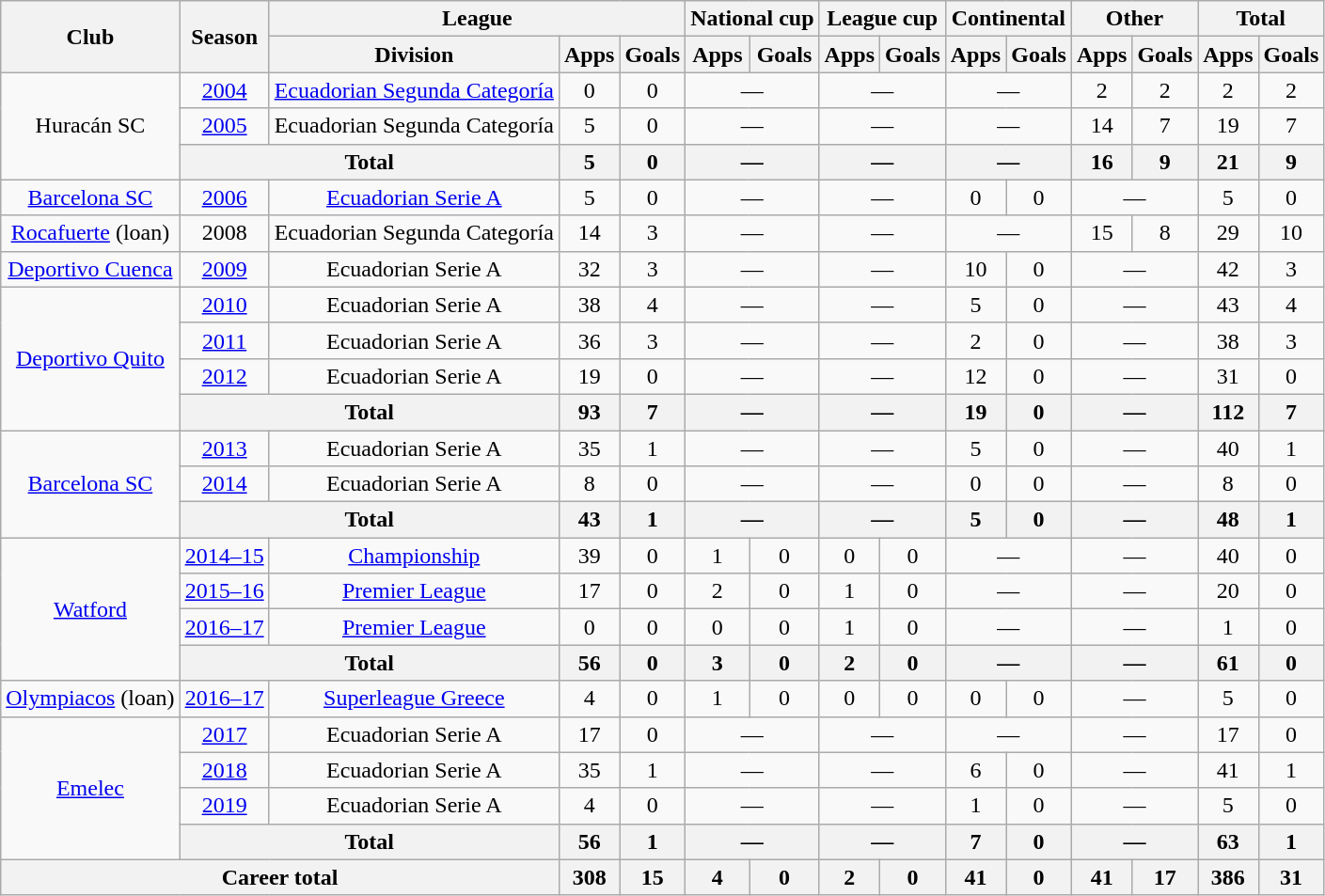<table class="wikitable" style="text-align:center">
<tr>
<th rowspan="2">Club</th>
<th rowspan="2">Season</th>
<th colspan="3">League</th>
<th colspan="2">National cup</th>
<th colspan="2">League cup</th>
<th colspan="2">Continental</th>
<th colspan="2">Other</th>
<th colspan="2">Total</th>
</tr>
<tr>
<th>Division</th>
<th>Apps</th>
<th>Goals</th>
<th>Apps</th>
<th>Goals</th>
<th>Apps</th>
<th>Goals</th>
<th>Apps</th>
<th>Goals</th>
<th>Apps</th>
<th>Goals</th>
<th>Apps</th>
<th>Goals</th>
</tr>
<tr>
<td rowspan="3">Huracán SC</td>
<td><a href='#'>2004</a></td>
<td><a href='#'>Ecuadorian Segunda Categoría</a></td>
<td>0</td>
<td>0</td>
<td colspan="2">—</td>
<td colspan="2">—</td>
<td colspan="2">—</td>
<td>2</td>
<td>2</td>
<td>2</td>
<td>2</td>
</tr>
<tr>
<td><a href='#'>2005</a></td>
<td>Ecuadorian Segunda Categoría</td>
<td>5</td>
<td>0</td>
<td colspan="2">—</td>
<td colspan="2">—</td>
<td colspan="2">—</td>
<td>14</td>
<td>7</td>
<td>19</td>
<td>7</td>
</tr>
<tr>
<th colspan="2">Total</th>
<th>5</th>
<th>0</th>
<th colspan="2">—</th>
<th colspan="2">—</th>
<th colspan="2">—</th>
<th>16</th>
<th>9</th>
<th>21</th>
<th>9</th>
</tr>
<tr>
<td><a href='#'>Barcelona SC</a></td>
<td><a href='#'>2006</a></td>
<td><a href='#'>Ecuadorian Serie A</a></td>
<td>5</td>
<td>0</td>
<td colspan="2">—</td>
<td colspan="2">—</td>
<td>0</td>
<td>0</td>
<td colspan="2">—</td>
<td>5</td>
<td>0</td>
</tr>
<tr>
<td><a href='#'>Rocafuerte</a> (loan)</td>
<td>2008</td>
<td>Ecuadorian Segunda Categoría</td>
<td>14</td>
<td>3</td>
<td colspan="2">—</td>
<td colspan="2">—</td>
<td colspan="2">—</td>
<td>15</td>
<td>8</td>
<td>29</td>
<td>10</td>
</tr>
<tr>
<td><a href='#'>Deportivo Cuenca</a></td>
<td><a href='#'>2009</a></td>
<td>Ecuadorian Serie A</td>
<td>32</td>
<td>3</td>
<td colspan="2">—</td>
<td colspan="2">—</td>
<td>10</td>
<td>0</td>
<td colspan="2">—</td>
<td>42</td>
<td>3</td>
</tr>
<tr>
<td rowspan="4"><a href='#'>Deportivo Quito</a></td>
<td><a href='#'>2010</a></td>
<td>Ecuadorian Serie A</td>
<td>38</td>
<td>4</td>
<td colspan="2">—</td>
<td colspan="2">—</td>
<td>5</td>
<td>0</td>
<td colspan="2">—</td>
<td>43</td>
<td>4</td>
</tr>
<tr>
<td><a href='#'>2011</a></td>
<td>Ecuadorian Serie A</td>
<td>36</td>
<td>3</td>
<td colspan="2">—</td>
<td colspan="2">—</td>
<td>2</td>
<td>0</td>
<td colspan="2">—</td>
<td>38</td>
<td>3</td>
</tr>
<tr>
<td><a href='#'>2012</a></td>
<td>Ecuadorian Serie A</td>
<td>19</td>
<td>0</td>
<td colspan="2">—</td>
<td colspan="2">—</td>
<td>12</td>
<td>0</td>
<td colspan="2">—</td>
<td>31</td>
<td>0</td>
</tr>
<tr>
<th colspan="2">Total</th>
<th>93</th>
<th>7</th>
<th colspan="2">—</th>
<th colspan="2">—</th>
<th>19</th>
<th>0</th>
<th colspan="2">—</th>
<th>112</th>
<th>7</th>
</tr>
<tr>
<td rowspan="3"><a href='#'>Barcelona SC</a></td>
<td><a href='#'>2013</a></td>
<td>Ecuadorian Serie A</td>
<td>35</td>
<td>1</td>
<td colspan="2">—</td>
<td colspan="2">—</td>
<td>5</td>
<td>0</td>
<td colspan="2">—</td>
<td>40</td>
<td>1</td>
</tr>
<tr>
<td><a href='#'>2014</a></td>
<td>Ecuadorian Serie A</td>
<td>8</td>
<td>0</td>
<td colspan="2">—</td>
<td colspan="2">—</td>
<td>0</td>
<td>0</td>
<td colspan="2">—</td>
<td>8</td>
<td>0</td>
</tr>
<tr>
<th colspan="2">Total</th>
<th>43</th>
<th>1</th>
<th colspan="2">—</th>
<th colspan="2">—</th>
<th>5</th>
<th>0</th>
<th colspan="2">—</th>
<th>48</th>
<th>1</th>
</tr>
<tr>
<td rowspan="4"><a href='#'>Watford</a></td>
<td><a href='#'>2014–15</a></td>
<td><a href='#'>Championship</a></td>
<td>39</td>
<td>0</td>
<td>1</td>
<td>0</td>
<td>0</td>
<td>0</td>
<td colspan="2">—</td>
<td colspan="2">—</td>
<td>40</td>
<td>0</td>
</tr>
<tr>
<td><a href='#'>2015–16</a></td>
<td><a href='#'>Premier League</a></td>
<td>17</td>
<td>0</td>
<td>2</td>
<td>0</td>
<td>1</td>
<td>0</td>
<td colspan="2">—</td>
<td colspan="2">—</td>
<td>20</td>
<td>0</td>
</tr>
<tr>
<td><a href='#'>2016–17</a></td>
<td><a href='#'>Premier League</a></td>
<td>0</td>
<td>0</td>
<td>0</td>
<td>0</td>
<td>1</td>
<td>0</td>
<td colspan="2">—</td>
<td colspan="2">—</td>
<td>1</td>
<td>0</td>
</tr>
<tr>
<th colspan="2">Total</th>
<th>56</th>
<th>0</th>
<th>3</th>
<th>0</th>
<th>2</th>
<th>0</th>
<th colspan="2">—</th>
<th colspan="2">—</th>
<th>61</th>
<th>0</th>
</tr>
<tr>
<td><a href='#'>Olympiacos</a> (loan)</td>
<td><a href='#'>2016–17</a></td>
<td><a href='#'>Superleague Greece</a></td>
<td>4</td>
<td>0</td>
<td>1</td>
<td>0</td>
<td>0</td>
<td>0</td>
<td>0</td>
<td>0</td>
<td colspan="2">—</td>
<td>5</td>
<td>0</td>
</tr>
<tr>
<td rowspan="4"><a href='#'>Emelec</a></td>
<td><a href='#'>2017</a></td>
<td>Ecuadorian Serie A</td>
<td>17</td>
<td>0</td>
<td colspan="2">—</td>
<td colspan="2">—</td>
<td colspan="2">—</td>
<td colspan="2">—</td>
<td>17</td>
<td>0</td>
</tr>
<tr>
<td><a href='#'>2018</a></td>
<td>Ecuadorian Serie A</td>
<td>35</td>
<td>1</td>
<td colspan="2">—</td>
<td colspan="2">—</td>
<td>6</td>
<td>0</td>
<td colspan="2">—</td>
<td>41</td>
<td>1</td>
</tr>
<tr>
<td><a href='#'>2019</a></td>
<td>Ecuadorian Serie A</td>
<td>4</td>
<td>0</td>
<td colspan="2">—</td>
<td colspan="2">—</td>
<td>1</td>
<td>0</td>
<td colspan="2">—</td>
<td>5</td>
<td>0</td>
</tr>
<tr>
<th colspan="2">Total</th>
<th>56</th>
<th>1</th>
<th colspan="2">—</th>
<th colspan="2">—</th>
<th>7</th>
<th>0</th>
<th colspan="2">—</th>
<th>63</th>
<th>1</th>
</tr>
<tr>
<th colspan="3">Career total</th>
<th>308</th>
<th>15</th>
<th>4</th>
<th>0</th>
<th>2</th>
<th>0</th>
<th>41</th>
<th>0</th>
<th>41</th>
<th>17</th>
<th>386</th>
<th>31</th>
</tr>
</table>
